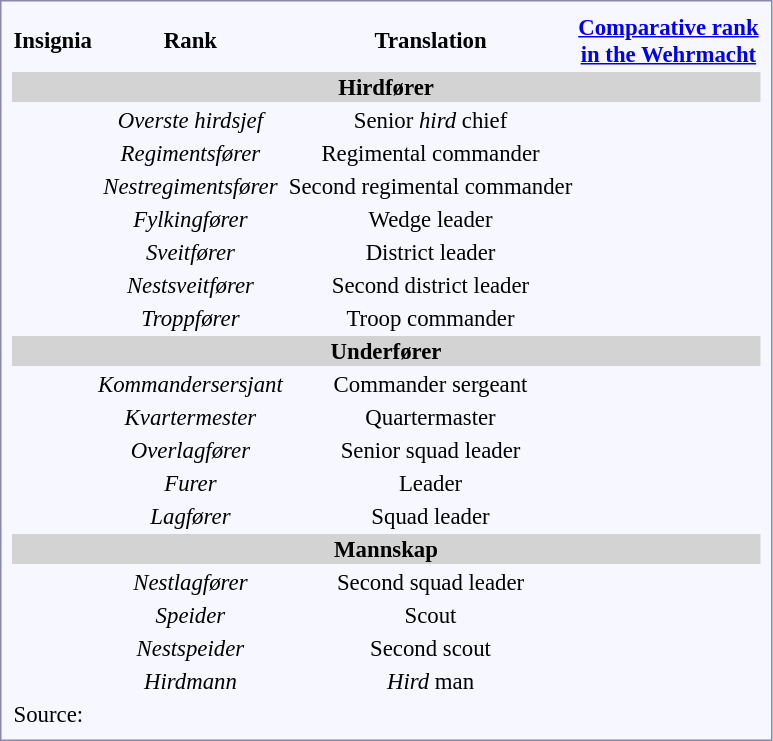<table style="border:1px solid #8888aa; background-color:#f7f8ff; padding:5px; font-size:95%; margin: 0px 12px 12px 0px;">
<tr style="text-align:center;">
<th>Insignia</th>
<th>Rank</th>
<th>Translation</th>
<th><a href='#'>Comparative rank<br> in the Wehrmacht</a></th>
</tr>
<tr bgcolor="lightgrey" style="text-align:center">
<th colspan=4>Hirdfører</th>
</tr>
<tr style="text-align:center;">
<td></td>
<td><em>Overste hirdsjef</em></td>
<td>Senior <em>hird</em> chief</td>
<td></td>
</tr>
<tr style="text-align:center;">
<td></td>
<td><em>Regimentsfører</em></td>
<td>Regimental commander</td>
<td></td>
</tr>
<tr style="text-align:center;">
<td></td>
<td><em>Nestregimentsfører</em></td>
<td>Second regimental commander</td>
<td></td>
</tr>
<tr style="text-align:center;">
<td></td>
<td><em>Fylkingfører</em></td>
<td>Wedge leader</td>
<td></td>
</tr>
<tr style="text-align:center;">
<td></td>
<td><em>Sveitfører</em></td>
<td>District leader</td>
<td></td>
</tr>
<tr style="text-align:center;">
<td></td>
<td><em>Nestsveitfører</em></td>
<td>Second district leader</td>
<td></td>
</tr>
<tr style="text-align:center;">
<td></td>
<td><em>Troppfører</em></td>
<td>Troop commander</td>
<td></td>
</tr>
<tr bgcolor="lightgrey" style="text-align:center">
<th colspan=4>Underfører</th>
</tr>
<tr style="text-align:center;">
<td></td>
<td><em>Kommandersersjant</em></td>
<td>Commander sergeant</td>
<td></td>
</tr>
<tr style="text-align:center;">
<td></td>
<td><em>Kvartermester</em></td>
<td>Quartermaster</td>
<td></td>
</tr>
<tr style="text-align:center;">
<td></td>
<td><em>Overlagfører</em></td>
<td>Senior squad leader</td>
<td></td>
</tr>
<tr style="text-align:center;">
<td></td>
<td><em>Furer</em></td>
<td>Leader</td>
<td></td>
</tr>
<tr style="text-align:center;">
<td></td>
<td><em>Lagfører</em></td>
<td>Squad leader</td>
<td></td>
</tr>
<tr bgcolor="lightgrey" style="text-align:center">
<th colspan=4>Mannskap</th>
</tr>
<tr style="text-align:center;">
<td></td>
<td><em>Nestlagfører</em></td>
<td>Second squad leader</td>
<td></td>
</tr>
<tr style="text-align:center;">
<td></td>
<td><em>Speider</em></td>
<td>Scout</td>
<td></td>
</tr>
<tr style="text-align:center;">
<td></td>
<td><em>Nestspeider</em></td>
<td>Second scout</td>
<td></td>
</tr>
<tr style="text-align:center;">
<td></td>
<td><em>Hirdmann</em></td>
<td><em>Hird</em> man</td>
<td></td>
</tr>
<tr>
<td colspan=4>Source:</td>
</tr>
</table>
